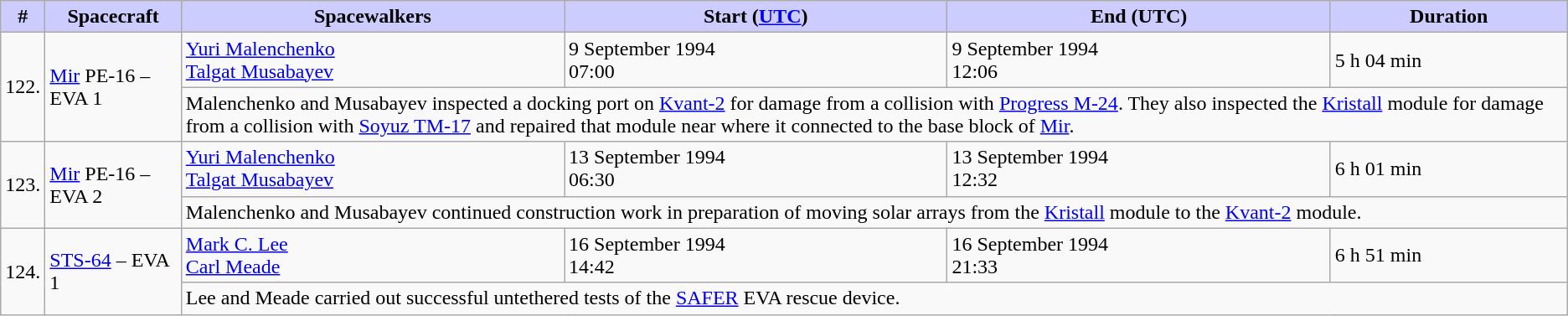<table class="wikitable">
<tr>
<th style="background:#ccf;">#</th>
<th style="background:#ccf;">Spacecraft</th>
<th style="background:#ccf;">Spacewalkers</th>
<th style="background:#ccf;">Start (<a href='#'>UTC</a>)</th>
<th style="background:#ccf;">End (UTC)</th>
<th style="background:#ccf;">Duration</th>
</tr>
<tr>
<td rowspan=2>122.</td>
<td rowspan=2><a href='#'>Mir</a> PE-16 – EVA 1</td>
<td> <a href='#'>Yuri Malenchenko</a><br> <a href='#'>Talgat Musabayev</a></td>
<td>9 September 1994<br>07:00</td>
<td>9 September 1994<br>12:06</td>
<td>5 h 04 min</td>
</tr>
<tr>
<td colspan=4>Malenchenko and Musabayev inspected a docking port on <a href='#'>Kvant-2</a> for damage from a collision with <a href='#'>Progress M-24</a>. They also inspected the <a href='#'>Kristall</a> module for damage from a collision with <a href='#'>Soyuz TM-17</a> and repaired that module near where it connected to the base block of <a href='#'>Mir</a>.</td>
</tr>
<tr>
<td rowspan=2>123.</td>
<td rowspan=2><a href='#'>Mir</a> PE-16 – EVA 2</td>
<td> <a href='#'>Yuri Malenchenko</a><br> <a href='#'>Talgat Musabayev</a></td>
<td>13 September 1994<br>06:30</td>
<td>13 September 1994<br>12:32</td>
<td>6 h 01 min</td>
</tr>
<tr>
<td colspan=4>Malenchenko and Musabayev continued construction work in preparation of moving solar arrays from the <a href='#'>Kristall</a> module to the <a href='#'>Kvant-2</a> module.</td>
</tr>
<tr>
<td rowspan=2>124.</td>
<td rowspan=2><a href='#'>STS-64</a> – EVA 1</td>
<td> <a href='#'>Mark C. Lee</a><br> <a href='#'>Carl Meade</a></td>
<td>16 September 1994<br>14:42</td>
<td>16 September 1994<br>21:33</td>
<td>6 h 51 min</td>
</tr>
<tr>
<td colspan=4>Lee and Meade carried out successful untethered tests of the <a href='#'>SAFER</a> EVA rescue device.</td>
</tr>
</table>
